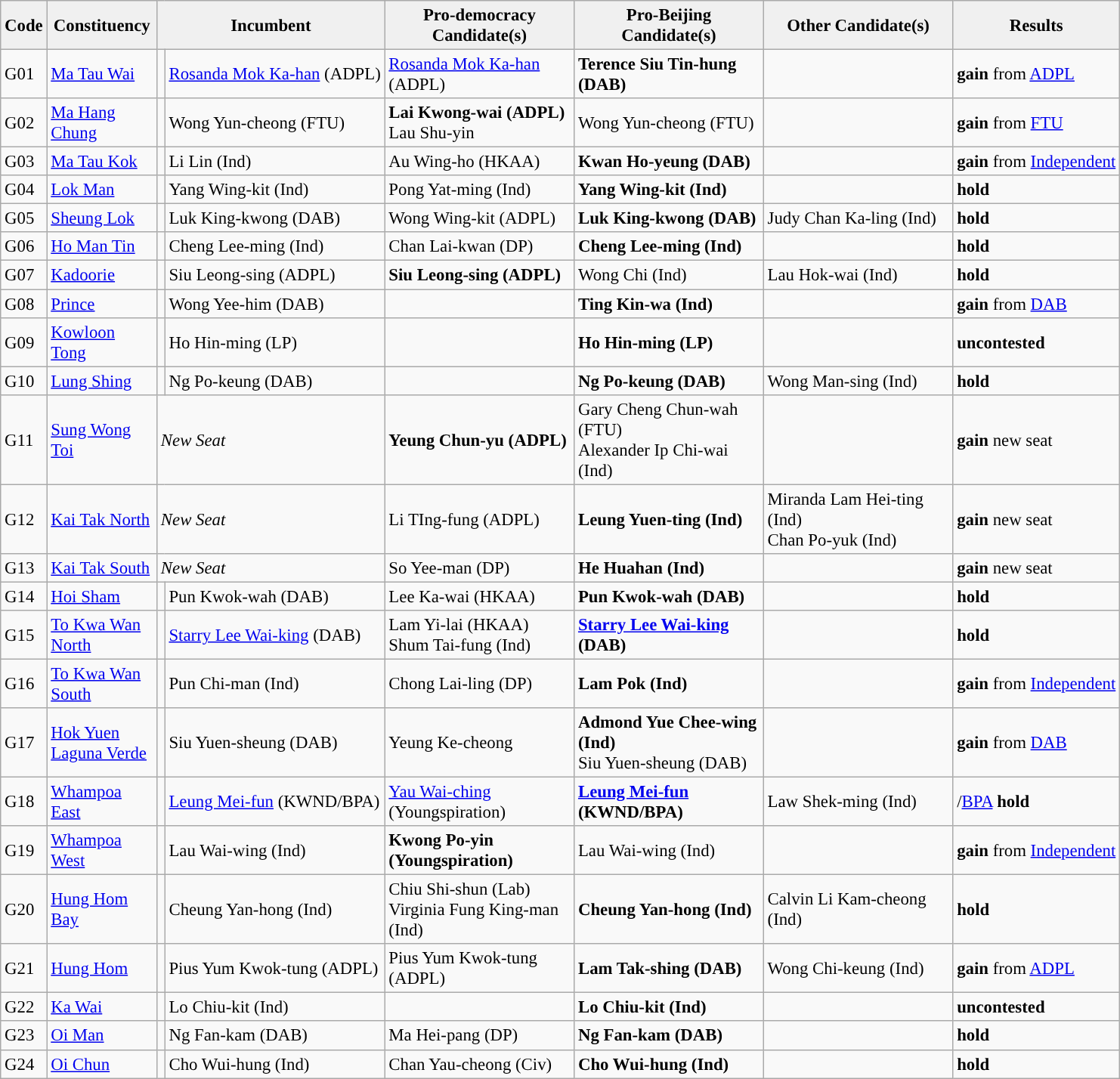<table class="wikitable sortable" style="font-size: 95%;">
<tr>
<th align="center" style="background:#f0f0f0;" width="20px"><strong>Code</strong></th>
<th align="center" style="background:#f0f0f0;" width="90px"><strong>Constituency</strong></th>
<th align="center" style="background:#f0f0f0;" width="120px" colspan="2"><strong>Incumbent</strong></th>
<th align="center" style="background:#f0f0f0;" width="160px"><strong>Pro-democracy Candidate(s)</strong></th>
<th align="center" style="background:#f0f0f0;" width="160px"><strong>Pro-Beijing Candidate(s)</strong></th>
<th align="center" style="background:#f0f0f0;" width="160px"><strong>Other Candidate(s)</strong></th>
<th align="center" style="background:#f0f0f0;" width="100px" colspan="2"><strong>Results</strong></th>
</tr>
<tr>
<td>G01</td>
<td><a href='#'>Ma Tau Wai</a></td>
<td></td>
<td><a href='#'>Rosanda Mok Ka-han</a> (ADPL)</td>
<td><a href='#'>Rosanda Mok Ka-han</a> (ADPL)</td>
<td><strong>Terence Siu Tin-hung (DAB)</strong></td>
<td></td>
<td> <strong>gain</strong> from <a href='#'>ADPL</a></td>
</tr>
<tr>
<td>G02</td>
<td><a href='#'>Ma Hang Chung</a></td>
<td></td>
<td>Wong Yun-cheong (FTU)</td>
<td><strong>Lai Kwong-wai (ADPL)</strong><br>Lau Shu-yin</td>
<td>Wong Yun-cheong (FTU)</td>
<td></td>
<td> <strong>gain</strong> from <a href='#'>FTU</a></td>
</tr>
<tr>
<td>G03</td>
<td><a href='#'>Ma Tau Kok</a></td>
<td></td>
<td>Li Lin (Ind)</td>
<td>Au Wing-ho (HKAA)</td>
<td><strong>Kwan Ho-yeung (DAB)</strong></td>
<td></td>
<td> <strong>gain</strong> from <a href='#'>Independent</a></td>
</tr>
<tr>
<td>G04</td>
<td><a href='#'>Lok Man</a></td>
<td></td>
<td>Yang Wing-kit (Ind)</td>
<td>Pong Yat-ming (Ind)</td>
<td><strong>Yang Wing-kit (Ind)</strong></td>
<td></td>
<td> <strong>hold</strong></td>
</tr>
<tr>
<td>G05</td>
<td><a href='#'>Sheung Lok</a></td>
<td></td>
<td>Luk King-kwong (DAB)</td>
<td>Wong Wing-kit (ADPL)</td>
<td><strong>Luk King-kwong (DAB)</strong></td>
<td>Judy Chan Ka-ling (Ind)</td>
<td> <strong>hold</strong></td>
</tr>
<tr>
<td>G06</td>
<td><a href='#'>Ho Man Tin</a></td>
<td></td>
<td>Cheng Lee-ming (Ind)</td>
<td>Chan Lai-kwan (DP)</td>
<td><strong>Cheng Lee-ming (Ind)</strong></td>
<td></td>
<td> <strong>hold</strong></td>
</tr>
<tr>
<td>G07</td>
<td><a href='#'>Kadoorie</a></td>
<td></td>
<td>Siu Leong-sing (ADPL)</td>
<td><strong>Siu Leong-sing (ADPL)</strong></td>
<td>Wong Chi (Ind)</td>
<td>Lau Hok-wai (Ind)</td>
<td> <strong>hold</strong></td>
</tr>
<tr>
<td>G08</td>
<td><a href='#'>Prince</a></td>
<td></td>
<td>Wong Yee-him (DAB)</td>
<td></td>
<td><strong>Ting Kin-wa (Ind)</strong></td>
<td></td>
<td> <strong>gain</strong> from <a href='#'>DAB</a></td>
</tr>
<tr>
<td>G09</td>
<td><a href='#'>Kowloon Tong</a></td>
<td></td>
<td>Ho Hin-ming (LP)</td>
<td></td>
<td><strong>Ho Hin-ming (LP)</strong></td>
<td></td>
<td> <strong>uncontested</strong></td>
</tr>
<tr>
<td>G10</td>
<td><a href='#'>Lung Shing</a></td>
<td></td>
<td>Ng Po-keung (DAB)</td>
<td></td>
<td><strong>Ng Po-keung (DAB)</strong></td>
<td>Wong Man-sing (Ind)</td>
<td> <strong>hold</strong></td>
</tr>
<tr>
<td>G11</td>
<td><a href='#'>Sung Wong Toi</a></td>
<td colspan=2><em>New Seat</em></td>
<td><strong>Yeung Chun-yu (ADPL)</strong></td>
<td>Gary Cheng Chun-wah (FTU)<br>Alexander Ip Chi-wai (Ind)</td>
<td></td>
<td> <strong>gain</strong> new seat</td>
</tr>
<tr>
<td>G12</td>
<td><a href='#'>Kai Tak North</a></td>
<td colspan=2><em>New Seat</em></td>
<td>Li TIng-fung (ADPL)</td>
<td><strong>Leung Yuen-ting (Ind)</strong></td>
<td>Miranda Lam Hei-ting (Ind)<br>Chan Po-yuk (Ind)</td>
<td> <strong>gain</strong> new seat</td>
</tr>
<tr>
<td>G13</td>
<td><a href='#'>Kai Tak South</a></td>
<td colspan=2><em>New Seat</em></td>
<td>So Yee-man (DP)</td>
<td><strong>He Huahan (Ind)</strong></td>
<td></td>
<td> <strong>gain</strong> new seat</td>
</tr>
<tr>
<td>G14</td>
<td><a href='#'>Hoi Sham</a></td>
<td></td>
<td>Pun Kwok-wah (DAB)</td>
<td>Lee Ka-wai (HKAA)</td>
<td><strong>Pun Kwok-wah (DAB)</strong></td>
<td></td>
<td> <strong>hold</strong></td>
</tr>
<tr>
<td>G15</td>
<td><a href='#'>To Kwa Wan North</a></td>
<td></td>
<td><a href='#'>Starry Lee Wai-king</a> (DAB)</td>
<td>Lam Yi-lai (HKAA)<br>Shum Tai-fung (Ind)</td>
<td><strong><a href='#'>Starry Lee Wai-king</a> (DAB)</strong></td>
<td></td>
<td> <strong>hold</strong></td>
</tr>
<tr>
<td>G16</td>
<td><a href='#'>To Kwa Wan South</a></td>
<td></td>
<td>Pun Chi-man (Ind)</td>
<td>Chong Lai-ling (DP)</td>
<td><strong>Lam Pok (Ind)</strong></td>
<td></td>
<td> <strong>gain</strong> from <a href='#'>Independent</a></td>
</tr>
<tr>
<td>G17</td>
<td><a href='#'>Hok Yuen Laguna Verde</a></td>
<td></td>
<td>Siu Yuen-sheung (DAB)</td>
<td>Yeung Ke-cheong</td>
<td><strong>Admond Yue Chee-wing (Ind)</strong><br>Siu Yuen-sheung (DAB)</td>
<td></td>
<td> <strong>gain</strong> from <a href='#'>DAB</a></td>
</tr>
<tr>
<td>G18</td>
<td><a href='#'>Whampoa East</a></td>
<td></td>
<td><a href='#'>Leung Mei-fun</a> (KWND/BPA)</td>
<td><a href='#'>Yau Wai-ching</a> (Youngspiration)</td>
<td><strong><a href='#'>Leung Mei-fun</a> (KWND/BPA)</strong></td>
<td>Law Shek-ming (Ind)</td>
<td>/<a href='#'>BPA</a> <strong>hold</strong></td>
</tr>
<tr>
<td>G19</td>
<td><a href='#'>Whampoa West</a></td>
<td></td>
<td>Lau Wai-wing (Ind)</td>
<td><strong>Kwong Po-yin (Youngspiration)</strong></td>
<td>Lau Wai-wing (Ind)</td>
<td></td>
<td> <strong>gain</strong> from <a href='#'>Independent</a></td>
</tr>
<tr>
<td>G20</td>
<td><a href='#'>Hung Hom Bay</a></td>
<td></td>
<td>Cheung Yan-hong (Ind)</td>
<td>Chiu Shi-shun (Lab)<br>Virginia Fung King-man (Ind)</td>
<td><strong>Cheung Yan-hong (Ind)</strong></td>
<td>Calvin Li Kam-cheong (Ind)</td>
<td> <strong>hold</strong></td>
</tr>
<tr>
<td>G21</td>
<td><a href='#'>Hung Hom</a></td>
<td></td>
<td>Pius Yum Kwok-tung (ADPL)</td>
<td>Pius Yum Kwok-tung (ADPL)</td>
<td><strong>Lam Tak-shing (DAB)</strong></td>
<td>Wong Chi-keung (Ind)</td>
<td> <strong>gain</strong> from <a href='#'>ADPL</a></td>
</tr>
<tr>
<td>G22</td>
<td><a href='#'>Ka Wai</a></td>
<td></td>
<td>Lo Chiu-kit (Ind)</td>
<td></td>
<td><strong>Lo Chiu-kit (Ind)</strong></td>
<td></td>
<td> <strong>uncontested</strong></td>
</tr>
<tr>
<td>G23</td>
<td><a href='#'>Oi Man</a></td>
<td></td>
<td>Ng Fan-kam (DAB)</td>
<td>Ma Hei-pang (DP)</td>
<td><strong>Ng Fan-kam (DAB)</strong></td>
<td></td>
<td> <strong>hold</strong></td>
</tr>
<tr>
<td>G24</td>
<td><a href='#'>Oi Chun</a></td>
<td></td>
<td>Cho Wui-hung (Ind)</td>
<td>Chan Yau-cheong (Civ)</td>
<td><strong>Cho Wui-hung (Ind)</strong></td>
<td></td>
<td> <strong>hold</strong></td>
</tr>
</table>
